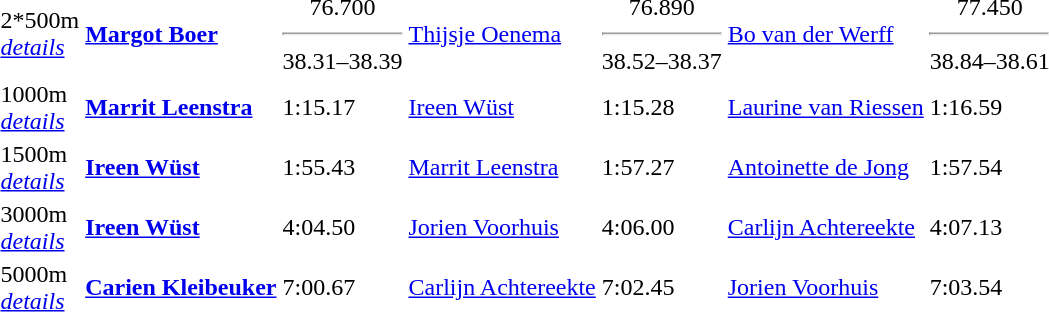<table>
<tr>
<td>2*500m <br> <a href='#'><em>details</em></a></td>
<td><strong><a href='#'>Margot Boer</a></strong></td>
<td style="text-align:center">76.700 <hr> 38.31–38.39</td>
<td><a href='#'>Thijsje Oenema</a></td>
<td style="text-align:center">76.890 <hr> 38.52–38.37</td>
<td><a href='#'>Bo van der Werff</a></td>
<td style="text-align:center">77.450 <hr>38.84–38.61</td>
</tr>
<tr>
<td>1000m <br> <a href='#'><em>details</em></a></td>
<td><strong><a href='#'>Marrit Leenstra</a></strong></td>
<td>1:15.17</td>
<td><a href='#'>Ireen Wüst</a></td>
<td>1:15.28</td>
<td><a href='#'>Laurine van Riessen</a></td>
<td>1:16.59</td>
</tr>
<tr>
<td>1500m <br> <a href='#'><em>details</em></a></td>
<td><strong><a href='#'>Ireen Wüst</a></strong></td>
<td>1:55.43</td>
<td><a href='#'>Marrit Leenstra</a></td>
<td>1:57.27</td>
<td><a href='#'>Antoinette de Jong</a></td>
<td>1:57.54</td>
</tr>
<tr>
<td>3000m <br> <a href='#'><em>details</em></a></td>
<td><strong><a href='#'>Ireen Wüst</a></strong></td>
<td>4:04.50</td>
<td><a href='#'>Jorien Voorhuis</a></td>
<td>4:06.00</td>
<td><a href='#'>Carlijn Achtereekte</a></td>
<td>4:07.13</td>
</tr>
<tr>
<td>5000m <br> <a href='#'><em>details</em></a></td>
<td><strong><a href='#'>Carien Kleibeuker</a></strong></td>
<td>7:00.67</td>
<td><a href='#'>Carlijn Achtereekte</a></td>
<td>7:02.45</td>
<td><a href='#'>Jorien Voorhuis</a></td>
<td>7:03.54</td>
</tr>
</table>
